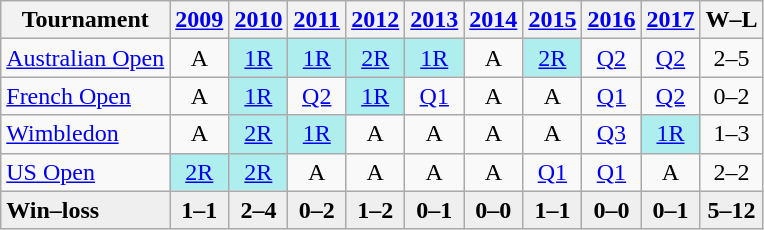<table class="wikitable" style="text-align:center;">
<tr>
<th>Tournament</th>
<th><a href='#'>2009</a></th>
<th><a href='#'>2010</a></th>
<th><a href='#'>2011</a></th>
<th><a href='#'>2012</a></th>
<th><a href='#'>2013</a></th>
<th><a href='#'>2014</a></th>
<th><a href='#'>2015</a></th>
<th><a href='#'>2016</a></th>
<th><a href='#'>2017</a></th>
<th>W–L</th>
</tr>
<tr>
<td align=left><a href='#'>Australian Open</a></td>
<td>A</td>
<td style="background:#afeeee;"><a href='#'>1R</a></td>
<td style="background:#afeeee;"><a href='#'>1R</a></td>
<td style="background:#afeeee;"><a href='#'>2R</a></td>
<td style="background:#afeeee;"><a href='#'>1R</a></td>
<td>A</td>
<td style="background:#afeeee;"><a href='#'>2R</a></td>
<td><a href='#'>Q2</a></td>
<td><a href='#'>Q2</a></td>
<td>2–5</td>
</tr>
<tr>
<td align=left><a href='#'>French Open</a></td>
<td>A</td>
<td style="background:#afeeee;"><a href='#'>1R</a></td>
<td><a href='#'>Q2</a></td>
<td style="background:#afeeee;"><a href='#'>1R</a></td>
<td><a href='#'>Q1</a></td>
<td>A</td>
<td>A</td>
<td><a href='#'>Q1</a></td>
<td><a href='#'>Q2</a></td>
<td>0–2</td>
</tr>
<tr>
<td align=left><a href='#'>Wimbledon</a></td>
<td>A</td>
<td style="background:#afeeee;"><a href='#'>2R</a></td>
<td style="background:#afeeee;"><a href='#'>1R</a></td>
<td>A</td>
<td>A</td>
<td>A</td>
<td>A</td>
<td><a href='#'>Q3</a></td>
<td style="background:#afeeee;"><a href='#'>1R</a></td>
<td>1–3</td>
</tr>
<tr>
<td align=left><a href='#'>US Open</a></td>
<td style="background:#afeeee;"><a href='#'>2R</a></td>
<td style="background:#afeeee;"><a href='#'>2R</a></td>
<td>A</td>
<td>A</td>
<td>A</td>
<td>A</td>
<td><a href='#'>Q1</a></td>
<td><a href='#'>Q1</a></td>
<td>A</td>
<td>2–2</td>
</tr>
<tr style="background:#efefef; font-weight:bold;">
<td style="text-align:left">Win–loss</td>
<td>1–1</td>
<td>2–4</td>
<td>0–2</td>
<td>1–2</td>
<td>0–1</td>
<td>0–0</td>
<td>1–1</td>
<td>0–0</td>
<td>0–1</td>
<td>5–12</td>
</tr>
</table>
